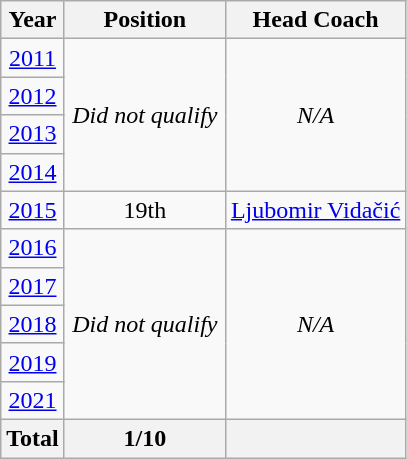<table class="wikitable" style="text-align: center;">
<tr>
<th>Year</th>
<th width="100">Position</th>
<th>Head Coach</th>
</tr>
<tr>
<td> <a href='#'>2011</a></td>
<td rowspan=4><em>Did not qualify</em></td>
<td rowspan=4><em>N/A</em></td>
</tr>
<tr>
<td> <a href='#'>2012</a></td>
</tr>
<tr>
<td> <a href='#'>2013</a></td>
</tr>
<tr>
<td> <a href='#'>2014</a></td>
</tr>
<tr>
<td> <a href='#'>2015</a></td>
<td>19th</td>
<td><a href='#'>Ljubomir Vidačić</a></td>
</tr>
<tr>
<td> <a href='#'>2016</a></td>
<td rowspan=5><em>Did not qualify</em></td>
<td rowspan=5><em>N/A</em></td>
</tr>
<tr>
<td> <a href='#'>2017</a></td>
</tr>
<tr>
<td> <a href='#'>2018</a></td>
</tr>
<tr>
<td> <a href='#'>2019</a></td>
</tr>
<tr>
<td><a href='#'>2021</a></td>
</tr>
<tr>
<th>Total</th>
<th>1/10</th>
<th></th>
</tr>
</table>
